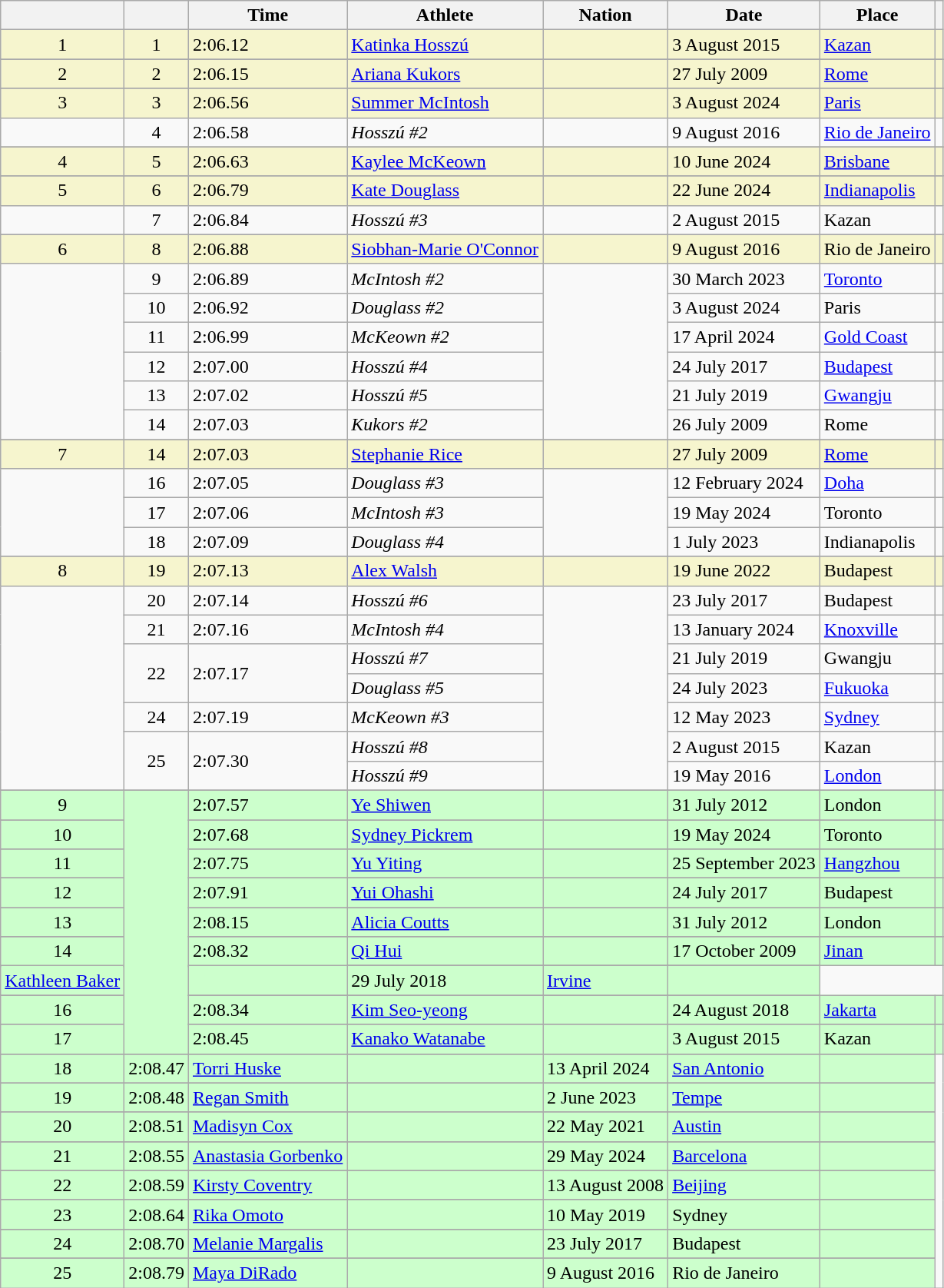<table class="wikitable sortable">
<tr>
<th></th>
<th></th>
<th>Time</th>
<th>Athlete</th>
<th>Nation</th>
<th>Date</th>
<th>Place</th>
<th class="unsortable"></th>
</tr>
<tr bgcolor=f6F5CE>
<td align=center>1</td>
<td align=center>1</td>
<td>2:06.12</td>
<td><a href='#'>Katinka Hosszú</a></td>
<td></td>
<td>3 August 2015</td>
<td><a href='#'>Kazan</a></td>
<td></td>
</tr>
<tr>
</tr>
<tr bgcolor=f6F5CE>
<td align=center>2</td>
<td align=center>2</td>
<td>2:06.15</td>
<td><a href='#'>Ariana Kukors</a></td>
<td></td>
<td>27 July 2009</td>
<td><a href='#'>Rome</a></td>
<td></td>
</tr>
<tr>
</tr>
<tr bgcolor=f6F5CE>
<td align=center>3</td>
<td align=center>3</td>
<td>2:06.56</td>
<td><a href='#'>Summer McIntosh</a></td>
<td></td>
<td>3 August 2024</td>
<td><a href='#'>Paris</a></td>
<td></td>
</tr>
<tr>
<td></td>
<td align=center>4</td>
<td>2:06.58</td>
<td><em>Hosszú #2</em></td>
<td></td>
<td>9 August 2016</td>
<td><a href='#'>Rio de Janeiro</a></td>
<td></td>
</tr>
<tr>
</tr>
<tr bgcolor=f6F5CE>
<td align=center>4</td>
<td align=center>5</td>
<td>2:06.63</td>
<td><a href='#'>Kaylee McKeown</a></td>
<td></td>
<td>10 June 2024</td>
<td><a href='#'>Brisbane</a></td>
<td></td>
</tr>
<tr>
</tr>
<tr bgcolor=f6F5CE>
<td align=center>5</td>
<td align=center>6</td>
<td>2:06.79</td>
<td><a href='#'>Kate Douglass</a></td>
<td></td>
<td>22 June 2024</td>
<td><a href='#'>Indianapolis</a></td>
<td></td>
</tr>
<tr>
<td></td>
<td align=center>7</td>
<td>2:06.84</td>
<td><em>Hosszú #3</em></td>
<td></td>
<td>2 August 2015</td>
<td>Kazan</td>
<td></td>
</tr>
<tr>
</tr>
<tr bgcolor=f6F5CE>
<td align=center>6</td>
<td align=center>8</td>
<td>2:06.88</td>
<td><a href='#'>Siobhan-Marie O'Connor</a></td>
<td></td>
<td>9 August 2016</td>
<td>Rio de Janeiro</td>
<td></td>
</tr>
<tr>
<td rowspan="6"></td>
<td align=center>9</td>
<td>2:06.89</td>
<td><em>McIntosh #2</em></td>
<td rowspan="6"></td>
<td>30 March 2023</td>
<td><a href='#'>Toronto</a></td>
<td></td>
</tr>
<tr>
<td align=center>10</td>
<td>2:06.92</td>
<td><em>Douglass #2</em></td>
<td>3 August 2024</td>
<td>Paris</td>
<td></td>
</tr>
<tr>
<td align=center>11</td>
<td>2:06.99</td>
<td><em>McKeown #2</em></td>
<td>17 April 2024</td>
<td><a href='#'>Gold Coast</a></td>
<td></td>
</tr>
<tr>
<td align=center>12</td>
<td>2:07.00</td>
<td><em>Hosszú #4</em></td>
<td>24 July 2017</td>
<td><a href='#'>Budapest</a></td>
<td></td>
</tr>
<tr>
<td align=center>13</td>
<td>2:07.02</td>
<td><em>Hosszú #5</em></td>
<td>21 July 2019</td>
<td><a href='#'>Gwangju</a></td>
<td></td>
</tr>
<tr>
<td align=center>14</td>
<td>2:07.03</td>
<td><em>Kukors #2</em></td>
<td>26 July 2009</td>
<td>Rome</td>
<td></td>
</tr>
<tr>
</tr>
<tr bgcolor=f6F5CE>
<td align=center>7</td>
<td align=center>14</td>
<td>2:07.03</td>
<td><a href='#'>Stephanie Rice</a></td>
<td></td>
<td>27 July 2009</td>
<td><a href='#'>Rome</a></td>
<td></td>
</tr>
<tr>
<td rowspan="3"></td>
<td align=center>16</td>
<td>2:07.05</td>
<td><em>Douglass #3</em></td>
<td rowspan="3"></td>
<td>12 February 2024</td>
<td><a href='#'>Doha</a></td>
<td></td>
</tr>
<tr>
<td align=center>17</td>
<td>2:07.06</td>
<td><em>McIntosh #3</em></td>
<td>19 May 2024</td>
<td>Toronto</td>
<td></td>
</tr>
<tr>
<td align=center>18</td>
<td>2:07.09</td>
<td><em>Douglass #4</em></td>
<td>1 July 2023</td>
<td>Indianapolis</td>
<td></td>
</tr>
<tr>
</tr>
<tr bgcolor=f6F5CE>
<td align=center>8</td>
<td align=center>19</td>
<td>2:07.13</td>
<td><a href='#'>Alex Walsh</a></td>
<td></td>
<td>19 June 2022</td>
<td>Budapest</td>
<td></td>
</tr>
<tr>
<td rowspan="7"></td>
<td align=center>20</td>
<td>2:07.14</td>
<td><em>Hosszú #6</em></td>
<td rowspan="7"></td>
<td>23 July 2017</td>
<td>Budapest</td>
<td></td>
</tr>
<tr>
<td align=center>21</td>
<td>2:07.16</td>
<td><em>McIntosh #4</em></td>
<td>13 January 2024</td>
<td><a href='#'>Knoxville</a></td>
<td></td>
</tr>
<tr>
<td rowspan="2" align=center>22</td>
<td rowspan="2">2:07.17</td>
<td><em>Hosszú #7</em></td>
<td>21 July 2019</td>
<td>Gwangju</td>
<td></td>
</tr>
<tr>
<td><em>Douglass #5</em></td>
<td>24 July 2023</td>
<td><a href='#'>Fukuoka</a></td>
<td></td>
</tr>
<tr>
<td align=center>24</td>
<td>2:07.19</td>
<td><em>McKeown #3</em></td>
<td>12 May 2023</td>
<td><a href='#'>Sydney</a></td>
<td></td>
</tr>
<tr>
<td rowspan="2" align=center>25</td>
<td rowspan="2">2:07.30</td>
<td><em>Hosszú #8</em></td>
<td>2 August 2015</td>
<td>Kazan</td>
<td></td>
</tr>
<tr>
<td><em>Hosszú #9</em></td>
<td>19 May 2016</td>
<td><a href='#'>London</a></td>
<td></td>
</tr>
<tr>
</tr>
<tr bgcolor=CCFFCC>
<td align=center>9</td>
<td rowspan="17"></td>
<td>2:07.57</td>
<td><a href='#'>Ye Shiwen</a></td>
<td></td>
<td>31 July 2012</td>
<td>London</td>
<td></td>
</tr>
<tr>
</tr>
<tr bgcolor=CCFFCC>
<td align=center>10</td>
<td>2:07.68</td>
<td><a href='#'>Sydney Pickrem</a></td>
<td></td>
<td>19 May 2024</td>
<td>Toronto</td>
<td></td>
</tr>
<tr>
</tr>
<tr bgcolor=CCFFCC>
<td align=center>11</td>
<td>2:07.75</td>
<td><a href='#'>Yu Yiting</a></td>
<td></td>
<td>25 September 2023</td>
<td><a href='#'>Hangzhou</a></td>
<td></td>
</tr>
<tr>
</tr>
<tr bgcolor=CCFFCC>
<td align=center>12</td>
<td>2:07.91</td>
<td><a href='#'>Yui Ohashi</a></td>
<td></td>
<td>24 July 2017</td>
<td>Budapest</td>
<td></td>
</tr>
<tr>
</tr>
<tr bgcolor=CCFFCC>
<td align=center>13</td>
<td>2:08.15</td>
<td><a href='#'>Alicia Coutts</a></td>
<td></td>
<td>31 July 2012</td>
<td>London</td>
<td></td>
</tr>
<tr>
</tr>
<tr bgcolor=CCFFCC>
<td rowspan="2" align=center>14</td>
<td rowspan="2">2:08.32</td>
<td><a href='#'>Qi Hui</a></td>
<td></td>
<td>17 October 2009</td>
<td><a href='#'>Jinan</a></td>
<td></td>
</tr>
<tr>
</tr>
<tr bgcolor=CCFFCC>
<td><a href='#'>Kathleen Baker</a></td>
<td></td>
<td>29 July 2018</td>
<td><a href='#'>Irvine</a></td>
<td></td>
</tr>
<tr>
</tr>
<tr bgcolor=CCFFCC>
<td align=center>16</td>
<td>2:08.34</td>
<td><a href='#'>Kim Seo-yeong</a></td>
<td></td>
<td>24 August 2018</td>
<td><a href='#'>Jakarta</a></td>
<td></td>
</tr>
<tr>
</tr>
<tr bgcolor=CCFFCC>
<td align=center>17</td>
<td>2:08.45</td>
<td><a href='#'>Kanako Watanabe</a></td>
<td></td>
<td>3 August 2015</td>
<td>Kazan</td>
<td></td>
</tr>
<tr>
</tr>
<tr bgcolor=CCFFCC>
<td align=center>18</td>
<td>2:08.47</td>
<td><a href='#'>Torri Huske</a></td>
<td></td>
<td>13 April 2024</td>
<td><a href='#'>San Antonio</a></td>
<td></td>
</tr>
<tr>
</tr>
<tr bgcolor=CCFFCC>
<td align=center>19</td>
<td>2:08.48</td>
<td><a href='#'>Regan Smith</a></td>
<td></td>
<td>2 June 2023</td>
<td><a href='#'>Tempe</a></td>
<td></td>
</tr>
<tr>
</tr>
<tr bgcolor=CCFFCC>
<td align=center>20</td>
<td>2:08.51</td>
<td><a href='#'>Madisyn Cox</a></td>
<td></td>
<td>22 May 2021</td>
<td><a href='#'>Austin</a></td>
<td></td>
</tr>
<tr>
</tr>
<tr bgcolor=CCFFCC>
<td align=center>21</td>
<td>2:08.55</td>
<td><a href='#'>Anastasia Gorbenko</a></td>
<td></td>
<td>29 May 2024</td>
<td><a href='#'>Barcelona</a></td>
<td></td>
</tr>
<tr>
</tr>
<tr bgcolor=CCFFCC>
<td align=center>22</td>
<td>2:08.59</td>
<td><a href='#'>Kirsty Coventry</a></td>
<td></td>
<td>13 August 2008</td>
<td><a href='#'>Beijing</a></td>
<td></td>
</tr>
<tr>
</tr>
<tr bgcolor=CCFFCC>
<td align=center>23</td>
<td>2:08.64</td>
<td><a href='#'>Rika Omoto</a></td>
<td></td>
<td>10 May 2019</td>
<td>Sydney</td>
<td></td>
</tr>
<tr>
</tr>
<tr bgcolor=CCFFCC>
<td align=center>24</td>
<td>2:08.70</td>
<td><a href='#'>Melanie Margalis</a></td>
<td></td>
<td>23 July 2017</td>
<td>Budapest</td>
<td></td>
</tr>
<tr>
</tr>
<tr bgcolor=CCFFCC>
<td align=center>25</td>
<td>2:08.79</td>
<td><a href='#'>Maya DiRado</a></td>
<td></td>
<td>9 August 2016</td>
<td>Rio de Janeiro</td>
<td></td>
</tr>
</table>
